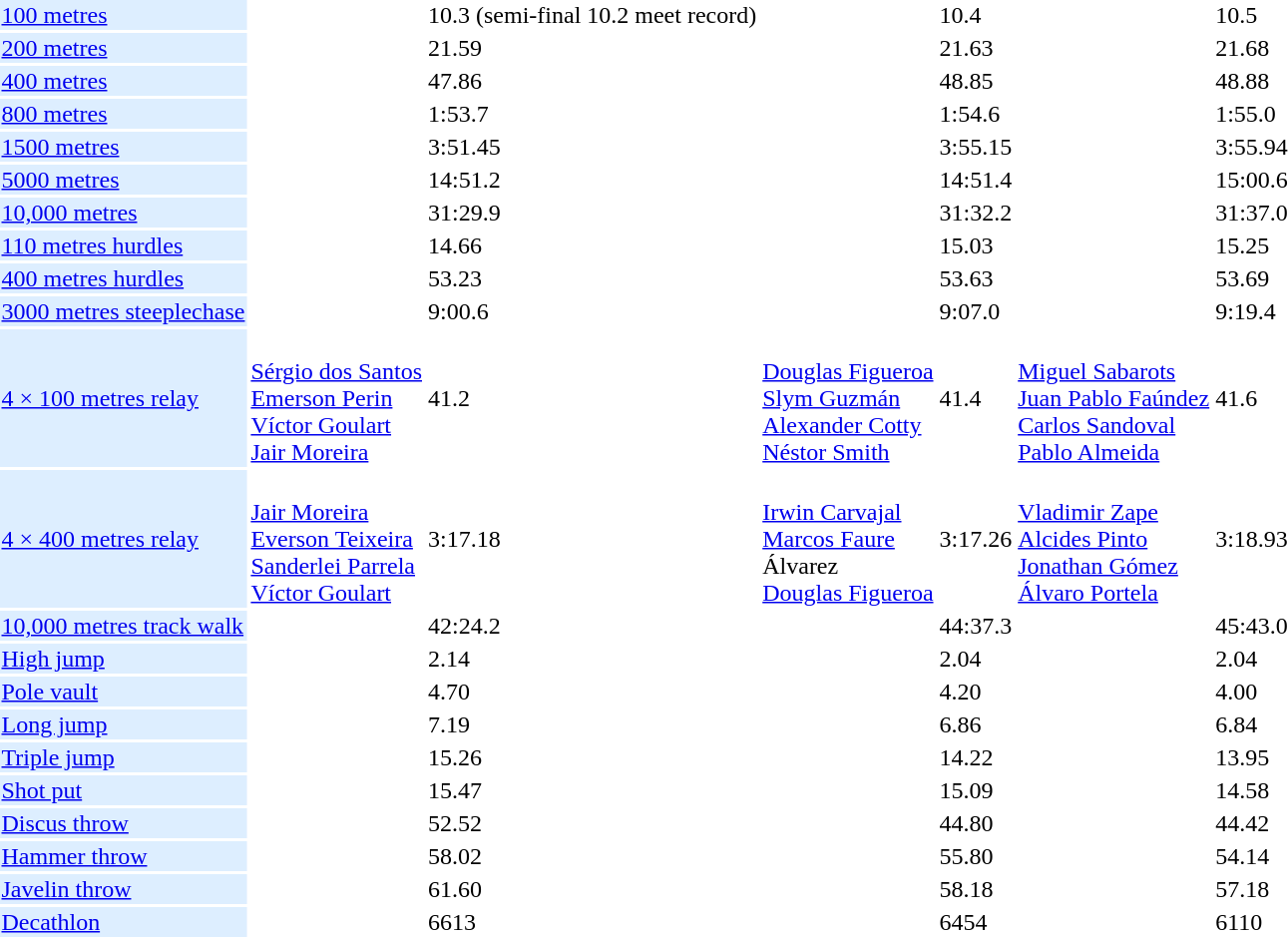<table>
<tr>
<td bgcolor = DDEEFF><a href='#'>100 metres</a></td>
<td></td>
<td>10.3 (semi-final 10.2 meet record)</td>
<td></td>
<td>10.4</td>
<td></td>
<td>10.5</td>
</tr>
<tr>
<td bgcolor = DDEEFF><a href='#'>200 metres</a></td>
<td></td>
<td>21.59</td>
<td></td>
<td>21.63</td>
<td></td>
<td>21.68</td>
</tr>
<tr>
<td bgcolor = DDEEFF><a href='#'>400 metres</a></td>
<td></td>
<td>47.86</td>
<td></td>
<td>48.85</td>
<td></td>
<td>48.88</td>
</tr>
<tr>
<td bgcolor = DDEEFF><a href='#'>800 metres</a></td>
<td></td>
<td>1:53.7</td>
<td></td>
<td>1:54.6</td>
<td></td>
<td>1:55.0</td>
</tr>
<tr>
<td bgcolor = DDEEFF><a href='#'>1500 metres</a></td>
<td></td>
<td>3:51.45</td>
<td></td>
<td>3:55.15</td>
<td></td>
<td>3:55.94</td>
</tr>
<tr>
<td bgcolor = DDEEFF><a href='#'>5000 metres</a></td>
<td></td>
<td>14:51.2</td>
<td></td>
<td>14:51.4</td>
<td></td>
<td>15:00.6</td>
</tr>
<tr>
<td bgcolor = DDEEFF><a href='#'>10,000 metres</a></td>
<td></td>
<td>31:29.9</td>
<td></td>
<td>31:32.2</td>
<td></td>
<td>31:37.0</td>
</tr>
<tr>
<td bgcolor = DDEEFF><a href='#'>110 metres hurdles</a></td>
<td></td>
<td>14.66</td>
<td></td>
<td>15.03</td>
<td></td>
<td>15.25</td>
</tr>
<tr>
<td bgcolor = DDEEFF><a href='#'>400 metres hurdles</a></td>
<td></td>
<td>53.23</td>
<td></td>
<td>53.63</td>
<td></td>
<td>53.69</td>
</tr>
<tr>
<td bgcolor = DDEEFF><a href='#'>3000 metres steeplechase</a></td>
<td></td>
<td>9:00.6</td>
<td></td>
<td>9:07.0</td>
<td></td>
<td>9:19.4</td>
</tr>
<tr>
<td bgcolor = DDEEFF><a href='#'>4 × 100 metres relay</a></td>
<td><br><a href='#'>Sérgio dos Santos</a><br><a href='#'>Emerson Perin</a><br><a href='#'>Víctor Goulart</a><br><a href='#'>Jair Moreira</a></td>
<td>41.2</td>
<td><br><a href='#'>Douglas Figueroa</a><br><a href='#'>Slym Guzmán</a><br><a href='#'>Alexander Cotty</a><br><a href='#'>Néstor Smith</a></td>
<td>41.4</td>
<td><br><a href='#'>Miguel Sabarots</a><br><a href='#'>Juan Pablo Faúndez</a><br><a href='#'>Carlos Sandoval</a><br><a href='#'>Pablo Almeida</a></td>
<td>41.6</td>
</tr>
<tr>
<td bgcolor = DDEEFF><a href='#'>4 × 400 metres relay</a></td>
<td><br><a href='#'>Jair Moreira</a><br><a href='#'>Everson Teixeira</a><br><a href='#'>Sanderlei Parrela</a><br><a href='#'>Víctor Goulart</a></td>
<td>3:17.18</td>
<td><br><a href='#'>Irwin Carvajal</a><br><a href='#'>Marcos Faure</a><br>Álvarez<br><a href='#'>Douglas Figueroa</a></td>
<td>3:17.26</td>
<td><br><a href='#'>Vladimir Zape</a><br><a href='#'>Alcides Pinto</a><br><a href='#'>Jonathan Gómez</a><br><a href='#'>Álvaro Portela</a></td>
<td>3:18.93</td>
</tr>
<tr>
<td bgcolor = DDEEFF><a href='#'>10,000 metres track walk</a></td>
<td></td>
<td>42:24.2</td>
<td></td>
<td>44:37.3</td>
<td></td>
<td>45:43.0</td>
</tr>
<tr>
<td bgcolor = DDEEFF><a href='#'>High jump</a></td>
<td></td>
<td>2.14</td>
<td></td>
<td>2.04</td>
<td></td>
<td>2.04</td>
</tr>
<tr>
<td bgcolor = DDEEFF><a href='#'>Pole vault</a></td>
<td></td>
<td>4.70</td>
<td></td>
<td>4.20</td>
<td></td>
<td>4.00</td>
</tr>
<tr>
<td bgcolor = DDEEFF><a href='#'>Long jump</a></td>
<td></td>
<td>7.19</td>
<td></td>
<td>6.86</td>
<td></td>
<td>6.84</td>
</tr>
<tr>
<td bgcolor = DDEEFF><a href='#'>Triple jump</a></td>
<td></td>
<td>15.26</td>
<td></td>
<td>14.22</td>
<td></td>
<td>13.95</td>
</tr>
<tr>
<td bgcolor = DDEEFF><a href='#'>Shot put</a></td>
<td></td>
<td>15.47</td>
<td></td>
<td>15.09</td>
<td></td>
<td>14.58</td>
</tr>
<tr>
<td bgcolor = DDEEFF><a href='#'>Discus throw</a></td>
<td></td>
<td>52.52</td>
<td></td>
<td>44.80</td>
<td></td>
<td>44.42</td>
</tr>
<tr>
<td bgcolor = DDEEFF><a href='#'>Hammer throw</a></td>
<td></td>
<td>58.02</td>
<td></td>
<td>55.80</td>
<td></td>
<td>54.14</td>
</tr>
<tr>
<td bgcolor = DDEEFF><a href='#'>Javelin throw</a></td>
<td></td>
<td>61.60</td>
<td></td>
<td>58.18</td>
<td></td>
<td>57.18</td>
</tr>
<tr>
<td bgcolor = DDEEFF><a href='#'>Decathlon</a></td>
<td></td>
<td>6613</td>
<td></td>
<td>6454</td>
<td></td>
<td>6110</td>
</tr>
</table>
